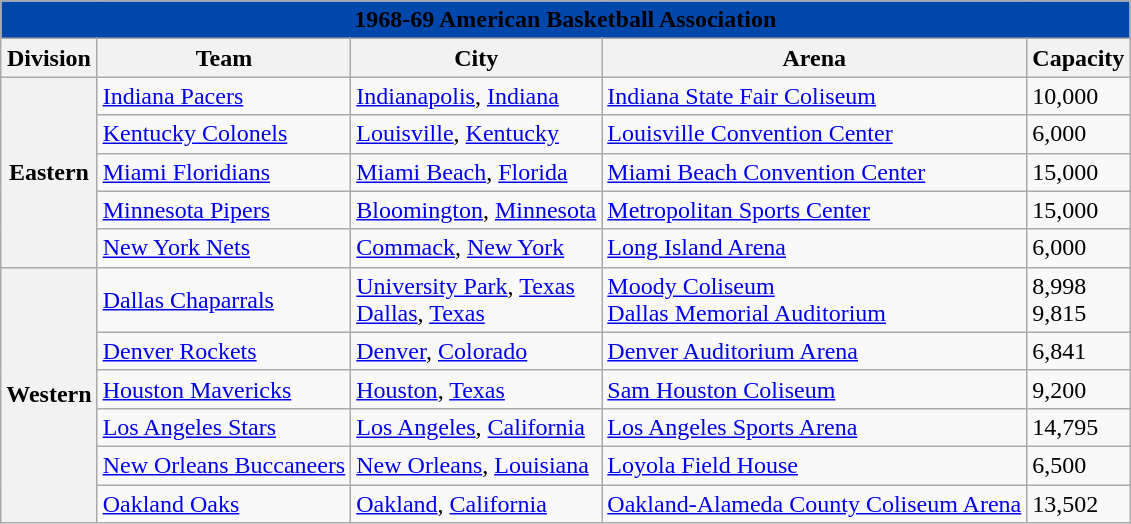<table class="wikitable" style="width:auto">
<tr>
<td bgcolor="#0047AB" align="center" colspan="5"><strong><span>1968-69 American Basketball Association</span></strong></td>
</tr>
<tr>
<th>Division</th>
<th>Team</th>
<th>City</th>
<th>Arena</th>
<th>Capacity</th>
</tr>
<tr>
<th rowspan="5">Eastern</th>
<td><a href='#'>Indiana Pacers</a></td>
<td><a href='#'>Indianapolis</a>, <a href='#'>Indiana</a></td>
<td><a href='#'>Indiana State Fair Coliseum</a></td>
<td>10,000</td>
</tr>
<tr>
<td><a href='#'>Kentucky Colonels</a></td>
<td><a href='#'>Louisville</a>, <a href='#'>Kentucky</a></td>
<td><a href='#'>Louisville Convention Center</a></td>
<td>6,000</td>
</tr>
<tr>
<td><a href='#'>Miami Floridians</a></td>
<td><a href='#'>Miami Beach</a>, <a href='#'>Florida</a></td>
<td><a href='#'>Miami Beach Convention Center</a></td>
<td>15,000</td>
</tr>
<tr>
<td><a href='#'>Minnesota Pipers</a></td>
<td><a href='#'>Bloomington</a>, <a href='#'>Minnesota</a></td>
<td><a href='#'>Metropolitan Sports Center</a></td>
<td>15,000</td>
</tr>
<tr>
<td><a href='#'>New York Nets</a></td>
<td><a href='#'>Commack</a>, <a href='#'>New York</a></td>
<td><a href='#'>Long Island Arena</a></td>
<td>6,000</td>
</tr>
<tr>
<th rowspan="6">Western</th>
<td><a href='#'>Dallas Chaparrals</a></td>
<td><a href='#'>University Park</a>, <a href='#'>Texas</a> <br> <a href='#'>Dallas</a>, <a href='#'>Texas</a></td>
<td><a href='#'>Moody Coliseum</a> <br> <a href='#'>Dallas Memorial Auditorium</a></td>
<td>8,998 <br> 9,815</td>
</tr>
<tr>
<td><a href='#'>Denver Rockets</a></td>
<td><a href='#'>Denver</a>, <a href='#'>Colorado</a></td>
<td><a href='#'>Denver Auditorium Arena</a></td>
<td>6,841</td>
</tr>
<tr>
<td><a href='#'>Houston Mavericks</a></td>
<td><a href='#'>Houston</a>, <a href='#'>Texas</a></td>
<td><a href='#'>Sam Houston Coliseum</a></td>
<td>9,200</td>
</tr>
<tr>
<td><a href='#'>Los Angeles Stars</a></td>
<td><a href='#'>Los Angeles</a>, <a href='#'>California</a></td>
<td><a href='#'>Los Angeles Sports Arena</a></td>
<td>14,795</td>
</tr>
<tr>
<td><a href='#'>New Orleans Buccaneers</a></td>
<td><a href='#'>New Orleans</a>, <a href='#'>Louisiana</a></td>
<td><a href='#'>Loyola Field House</a></td>
<td>6,500</td>
</tr>
<tr>
<td><a href='#'>Oakland Oaks</a></td>
<td><a href='#'>Oakland</a>, <a href='#'>California</a></td>
<td><a href='#'>Oakland-Alameda County Coliseum Arena</a></td>
<td>13,502</td>
</tr>
</table>
